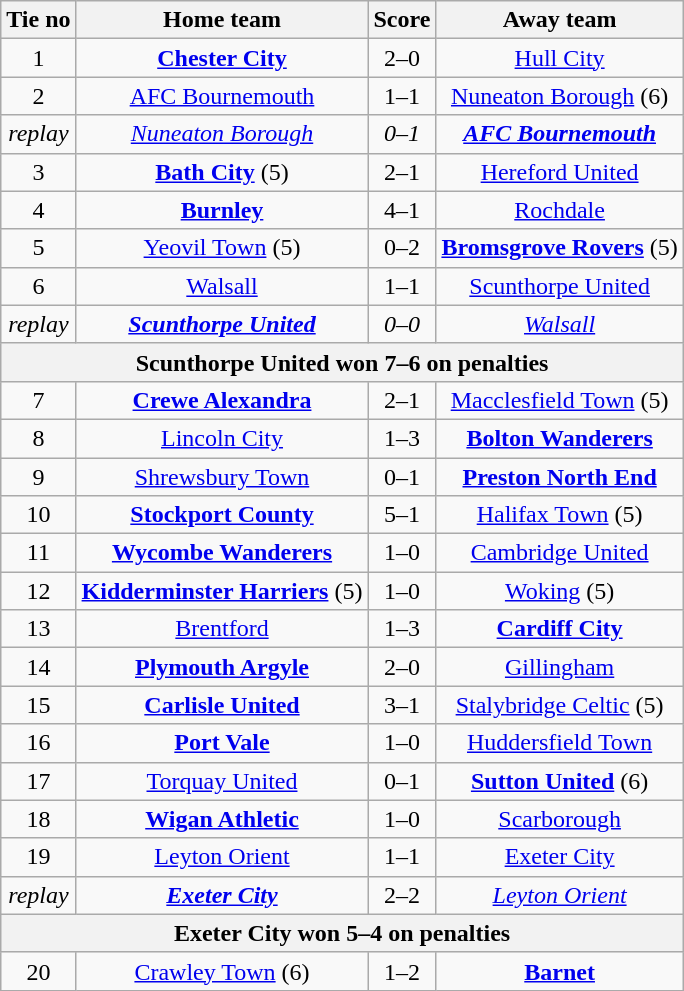<table class="wikitable" style="text-align: center">
<tr>
<th>Tie no</th>
<th>Home team</th>
<th>Score</th>
<th>Away team</th>
</tr>
<tr>
<td>1</td>
<td><strong><a href='#'>Chester City</a></strong></td>
<td>2–0</td>
<td><a href='#'>Hull City</a></td>
</tr>
<tr>
<td>2</td>
<td><a href='#'>AFC Bournemouth</a></td>
<td>1–1</td>
<td><a href='#'>Nuneaton Borough</a> (6)</td>
</tr>
<tr>
<td><em>replay</em></td>
<td><em><a href='#'>Nuneaton Borough</a></em></td>
<td><em>0–1</em></td>
<td><strong><em><a href='#'>AFC Bournemouth</a></em></strong></td>
</tr>
<tr>
<td>3</td>
<td><strong><a href='#'>Bath City</a></strong> (5)</td>
<td>2–1</td>
<td><a href='#'>Hereford United</a></td>
</tr>
<tr>
<td>4</td>
<td><strong><a href='#'>Burnley</a></strong></td>
<td>4–1</td>
<td><a href='#'>Rochdale</a></td>
</tr>
<tr>
<td>5</td>
<td><a href='#'>Yeovil Town</a> (5)</td>
<td>0–2</td>
<td><strong><a href='#'>Bromsgrove Rovers</a></strong> (5)</td>
</tr>
<tr>
<td>6</td>
<td><a href='#'>Walsall</a></td>
<td>1–1</td>
<td><a href='#'>Scunthorpe United</a></td>
</tr>
<tr>
<td><em>replay</em></td>
<td><strong><em><a href='#'>Scunthorpe United</a></em></strong></td>
<td><em>0–0</em></td>
<td><em><a href='#'>Walsall</a></em></td>
</tr>
<tr>
<th colspan=4>Scunthorpe United won 7–6 on penalties</th>
</tr>
<tr>
<td>7</td>
<td><strong><a href='#'>Crewe Alexandra</a></strong></td>
<td>2–1</td>
<td><a href='#'>Macclesfield Town</a> (5)</td>
</tr>
<tr>
<td>8</td>
<td><a href='#'>Lincoln City</a></td>
<td>1–3</td>
<td><strong><a href='#'>Bolton Wanderers</a></strong></td>
</tr>
<tr>
<td>9</td>
<td><a href='#'>Shrewsbury Town</a></td>
<td>0–1</td>
<td><strong><a href='#'>Preston North End</a></strong></td>
</tr>
<tr>
<td>10</td>
<td><strong><a href='#'>Stockport County</a></strong></td>
<td>5–1</td>
<td><a href='#'>Halifax Town</a> (5)</td>
</tr>
<tr>
<td>11</td>
<td><strong><a href='#'>Wycombe Wanderers</a></strong></td>
<td>1–0</td>
<td><a href='#'>Cambridge United</a></td>
</tr>
<tr>
<td>12</td>
<td><strong><a href='#'>Kidderminster Harriers</a></strong> (5)</td>
<td>1–0</td>
<td><a href='#'>Woking</a> (5)</td>
</tr>
<tr>
<td>13</td>
<td><a href='#'>Brentford</a></td>
<td>1–3</td>
<td><strong><a href='#'>Cardiff City</a></strong></td>
</tr>
<tr>
<td>14</td>
<td><strong><a href='#'>Plymouth Argyle</a></strong></td>
<td>2–0</td>
<td><a href='#'>Gillingham</a></td>
</tr>
<tr>
<td>15</td>
<td><strong><a href='#'>Carlisle United</a></strong></td>
<td>3–1</td>
<td><a href='#'>Stalybridge Celtic</a> (5)</td>
</tr>
<tr>
<td>16</td>
<td><strong><a href='#'>Port Vale</a></strong></td>
<td>1–0</td>
<td><a href='#'>Huddersfield Town</a></td>
</tr>
<tr>
<td>17</td>
<td><a href='#'>Torquay United</a></td>
<td>0–1</td>
<td><strong><a href='#'>Sutton United</a></strong> (6)</td>
</tr>
<tr>
<td>18</td>
<td><strong><a href='#'>Wigan Athletic</a></strong></td>
<td>1–0</td>
<td><a href='#'>Scarborough</a></td>
</tr>
<tr>
<td>19</td>
<td><a href='#'>Leyton Orient</a></td>
<td>1–1</td>
<td><a href='#'>Exeter City</a></td>
</tr>
<tr>
<td><em>replay</em></td>
<td><strong><em><a href='#'>Exeter City</a></em></strong></td>
<td>2–2</td>
<td><em><a href='#'>Leyton Orient</a></em></td>
</tr>
<tr>
<th colspan=4>Exeter City won 5–4 on penalties</th>
</tr>
<tr>
<td>20</td>
<td><a href='#'>Crawley Town</a> (6)</td>
<td>1–2</td>
<td><strong><a href='#'>Barnet</a></strong></td>
</tr>
</table>
